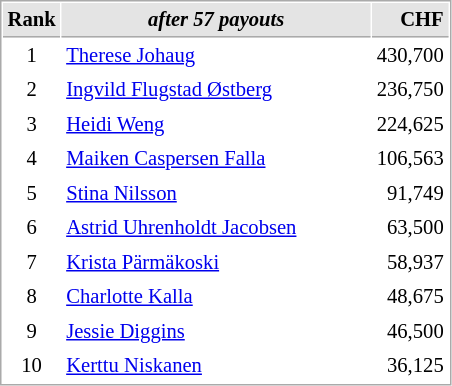<table cellspacing="1" cellpadding="3" style="border:1px solid #AAAAAA;font-size:86%">
<tr style="background-color: #E4E4E4;">
<th style="border-bottom:1px solid #AAAAAA" width=10>Rank</th>
<th style="border-bottom:1px solid #AAAAAA" width=200><em>after 57 payouts</em></th>
<th style="border-bottom:1px solid #AAAAAA" width=20 align=right>CHF</th>
</tr>
<tr>
<td align=center>1</td>
<td> <a href='#'>Therese Johaug</a></td>
<td align=right>430,700</td>
</tr>
<tr>
<td align=center>2</td>
<td> <a href='#'>Ingvild Flugstad Østberg</a></td>
<td align=right>236,750</td>
</tr>
<tr>
<td align=center>3</td>
<td> <a href='#'>Heidi Weng</a></td>
<td align=right>224,625</td>
</tr>
<tr>
<td align=center>4</td>
<td> <a href='#'>Maiken Caspersen Falla</a></td>
<td align=right>106,563</td>
</tr>
<tr>
<td align=center>5</td>
<td> <a href='#'>Stina Nilsson</a></td>
<td align=right>91,749</td>
</tr>
<tr>
<td align=center>6</td>
<td> <a href='#'>Astrid Uhrenholdt Jacobsen</a></td>
<td align=right>63,500</td>
</tr>
<tr>
<td align=center>7</td>
<td> <a href='#'>Krista Pärmäkoski</a></td>
<td align=right>58,937</td>
</tr>
<tr>
<td align=center>8</td>
<td> <a href='#'>Charlotte Kalla</a></td>
<td align=right>48,675</td>
</tr>
<tr>
<td align=center>9</td>
<td> <a href='#'>Jessie Diggins</a></td>
<td align=right>46,500</td>
</tr>
<tr>
<td align=center>10</td>
<td> <a href='#'>Kerttu Niskanen</a></td>
<td align=right>36,125</td>
</tr>
</table>
